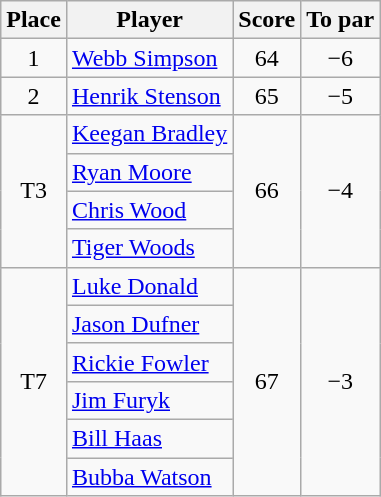<table class="wikitable">
<tr>
<th>Place</th>
<th>Player</th>
<th>Score</th>
<th>To par</th>
</tr>
<tr>
<td align=center>1</td>
<td> <a href='#'>Webb Simpson</a></td>
<td align=center>64</td>
<td align=center>−6</td>
</tr>
<tr>
<td align=center>2</td>
<td> <a href='#'>Henrik Stenson</a></td>
<td align=center>65</td>
<td align=center>−5</td>
</tr>
<tr>
<td align=center rowspan=4>T3</td>
<td> <a href='#'>Keegan Bradley</a></td>
<td align=center rowspan=4>66</td>
<td align=center rowspan=4>−4</td>
</tr>
<tr>
<td> <a href='#'>Ryan Moore</a></td>
</tr>
<tr>
<td> <a href='#'>Chris Wood</a></td>
</tr>
<tr>
<td> <a href='#'>Tiger Woods</a></td>
</tr>
<tr>
<td align=center rowspan=6>T7</td>
<td> <a href='#'>Luke Donald</a></td>
<td align=center rowspan=6>67</td>
<td align=center rowspan=6>−3</td>
</tr>
<tr>
<td> <a href='#'>Jason Dufner</a></td>
</tr>
<tr>
<td> <a href='#'>Rickie Fowler</a></td>
</tr>
<tr>
<td> <a href='#'>Jim Furyk</a></td>
</tr>
<tr>
<td> <a href='#'>Bill Haas</a></td>
</tr>
<tr>
<td> <a href='#'>Bubba Watson</a></td>
</tr>
</table>
